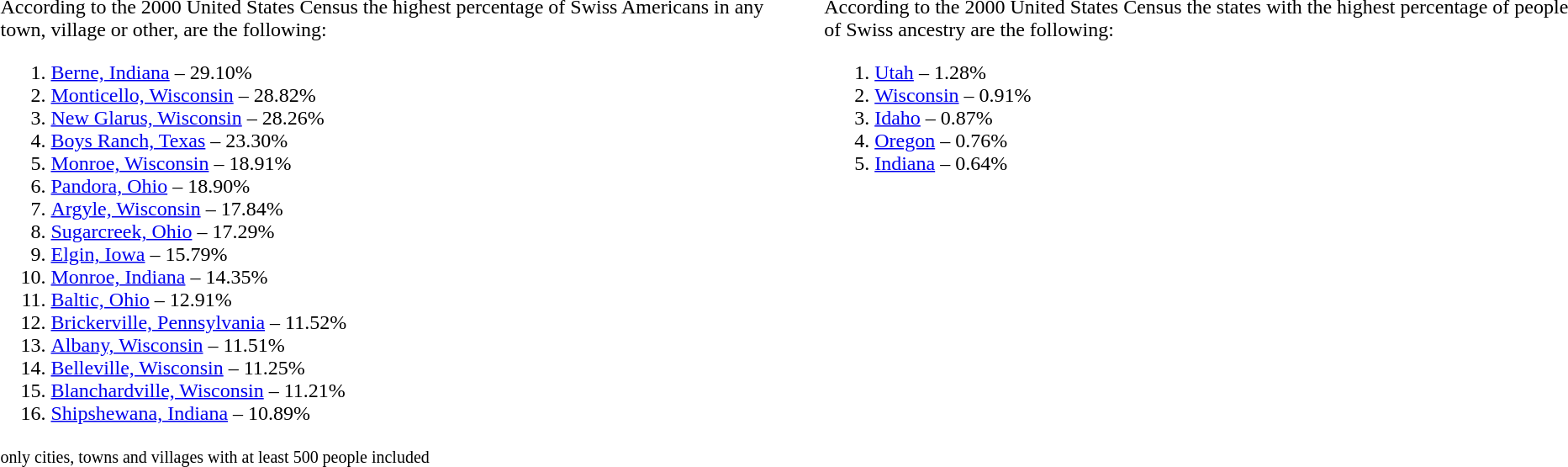<table>
<tr>
<td valign="Top"><br>According to the 2000 United States Census the highest percentage of Swiss Americans in any town, village or other, are the following:<ol><li><a href='#'>Berne, Indiana</a> – 29.10%</li><li><a href='#'>Monticello, Wisconsin</a> – 28.82%</li><li><a href='#'>New Glarus, Wisconsin</a> – 28.26%</li><li><a href='#'>Boys Ranch, Texas</a> – 23.30%</li><li><a href='#'>Monroe, Wisconsin</a> – 18.91%</li><li><a href='#'>Pandora, Ohio</a> – 18.90%</li><li><a href='#'>Argyle, Wisconsin</a> – 17.84%</li><li><a href='#'>Sugarcreek, Ohio</a> – 17.29%</li><li><a href='#'>Elgin, Iowa</a> – 15.79%</li><li><a href='#'>Monroe, Indiana</a> – 14.35%</li><li><a href='#'>Baltic, Ohio</a> – 12.91%</li><li><a href='#'>Brickerville, Pennsylvania</a> – 11.52%</li><li><a href='#'>Albany, Wisconsin</a> – 11.51%</li><li><a href='#'>Belleville, Wisconsin</a> – 11.25%</li><li><a href='#'>Blanchardville, Wisconsin</a> – 11.21%</li><li><a href='#'>Shipshewana, Indiana</a> – 10.89%</li></ol><small>only cities, towns and villages with at least 500 people included</small></td>
<td valign="Top"></td>
<td valign="Top"><br>According to the 2000 United States Census the states with the highest percentage of people of Swiss ancestry are the following:<ol><li><a href='#'>Utah</a> – 1.28%</li><li><a href='#'>Wisconsin</a> – 0.91%</li><li><a href='#'>Idaho</a> – 0.87%</li><li><a href='#'>Oregon</a> – 0.76%</li><li><a href='#'>Indiana</a> – 0.64%</li></ol></td>
</tr>
</table>
